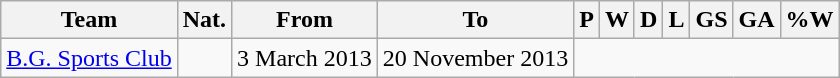<table class="wikitable sortable" style="text-align: center">
<tr>
<th>Team</th>
<th>Nat.</th>
<th class="unsortable">From</th>
<th class="unsortable">To</th>
<th abbr="1">P</th>
<th abbr="1">W</th>
<th abbr="0">D</th>
<th abbr="1">L</th>
<th abbr="2">GS</th>
<th abbr="4">GA</th>
<th abbr="50">%W</th>
</tr>
<tr>
<td align=left><a href='#'>B.G. Sports Club</a></td>
<td align=left></td>
<td align=left>3 March 2013</td>
<td align=left>20 November 2013<br></td>
</tr>
</table>
